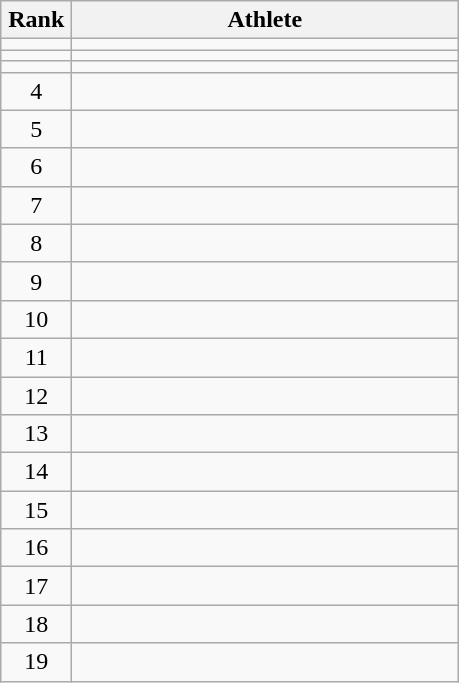<table class="wikitable" style="text-align: center;">
<tr>
<th width=40>Rank</th>
<th width=250>Athlete</th>
</tr>
<tr>
<td></td>
<td align="left"></td>
</tr>
<tr>
<td></td>
<td align="left"></td>
</tr>
<tr>
<td></td>
<td align="left"></td>
</tr>
<tr>
<td>4</td>
<td align="left"></td>
</tr>
<tr>
<td>5</td>
<td align="left"></td>
</tr>
<tr>
<td>6</td>
<td align="left"></td>
</tr>
<tr>
<td>7</td>
<td align="left"></td>
</tr>
<tr>
<td>8</td>
<td align="left"></td>
</tr>
<tr>
<td>9</td>
<td align="left"></td>
</tr>
<tr>
<td>10</td>
<td align="left"></td>
</tr>
<tr>
<td>11</td>
<td align="left"></td>
</tr>
<tr>
<td>12</td>
<td align="left"></td>
</tr>
<tr>
<td>13</td>
<td align="left"></td>
</tr>
<tr>
<td>14</td>
<td align="left"></td>
</tr>
<tr>
<td>15</td>
<td align="left"></td>
</tr>
<tr>
<td>16</td>
<td align="left"></td>
</tr>
<tr>
<td>17</td>
<td align="left"></td>
</tr>
<tr>
<td>18</td>
<td align="left"></td>
</tr>
<tr>
<td>19</td>
<td align="left"></td>
</tr>
</table>
